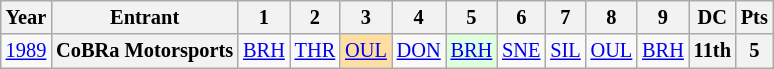<table class="wikitable" style="text-align:center; font-size:85%">
<tr>
<th>Year</th>
<th>Entrant</th>
<th>1</th>
<th>2</th>
<th>3</th>
<th>4</th>
<th>5</th>
<th>6</th>
<th>7</th>
<th>8</th>
<th>9</th>
<th>DC</th>
<th>Pts</th>
</tr>
<tr>
<td><a href='#'>1989</a></td>
<th nowrap>CoBRa Motorsports</th>
<td><a href='#'>BRH</a></td>
<td><a href='#'>THR</a></td>
<td style="background:#FFDF9F;"><a href='#'>OUL</a><br></td>
<td><a href='#'>DON</a></td>
<td style="background:#DFFFDF;"><a href='#'>BRH</a><br></td>
<td><a href='#'>SNE</a></td>
<td><a href='#'>SIL</a></td>
<td><a href='#'>OUL</a></td>
<td><a href='#'>BRH</a></td>
<th>11th</th>
<th>5</th>
</tr>
</table>
